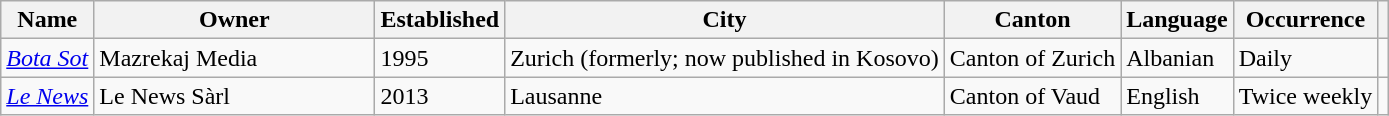<table class="wikitable sortable" border="1">
<tr>
<th scope="col">Name</th>
<th scope="col" width="180">Owner</th>
<th scope="col">Established</th>
<th scope="col">City</th>
<th scope="col">Canton</th>
<th scope="col">Language</th>
<th scope="col">Occurrence</th>
<th class="unsortable" scope="col"></th>
</tr>
<tr>
<td><em><a href='#'>Bota Sot</a></em></td>
<td>Mazrekaj Media</td>
<td>1995</td>
<td>Zurich (formerly; now published in Kosovo)</td>
<td>Canton of Zurich</td>
<td>Albanian</td>
<td>Daily</td>
<td></td>
</tr>
<tr>
<td><em><a href='#'>Le News</a></em></td>
<td>Le News Sàrl</td>
<td>2013</td>
<td>Lausanne</td>
<td>Canton of Vaud</td>
<td>English</td>
<td>Twice weekly</td>
<td></td>
</tr>
</table>
